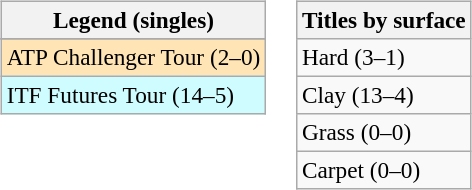<table>
<tr valign=top>
<td><br><table class=wikitable style=font-size:97%>
<tr>
<th>Legend (singles)</th>
</tr>
<tr bgcolor=e5d1cb>
</tr>
<tr bgcolor=moccasin>
<td>ATP Challenger Tour (2–0)</td>
</tr>
<tr bgcolor=cffcff>
<td>ITF Futures Tour (14–5)</td>
</tr>
</table>
</td>
<td><br><table class=wikitable style=font-size:97%>
<tr>
<th>Titles by surface</th>
</tr>
<tr>
<td>Hard (3–1)</td>
</tr>
<tr>
<td>Clay (13–4)</td>
</tr>
<tr>
<td>Grass (0–0)</td>
</tr>
<tr>
<td>Carpet (0–0)</td>
</tr>
</table>
</td>
</tr>
</table>
